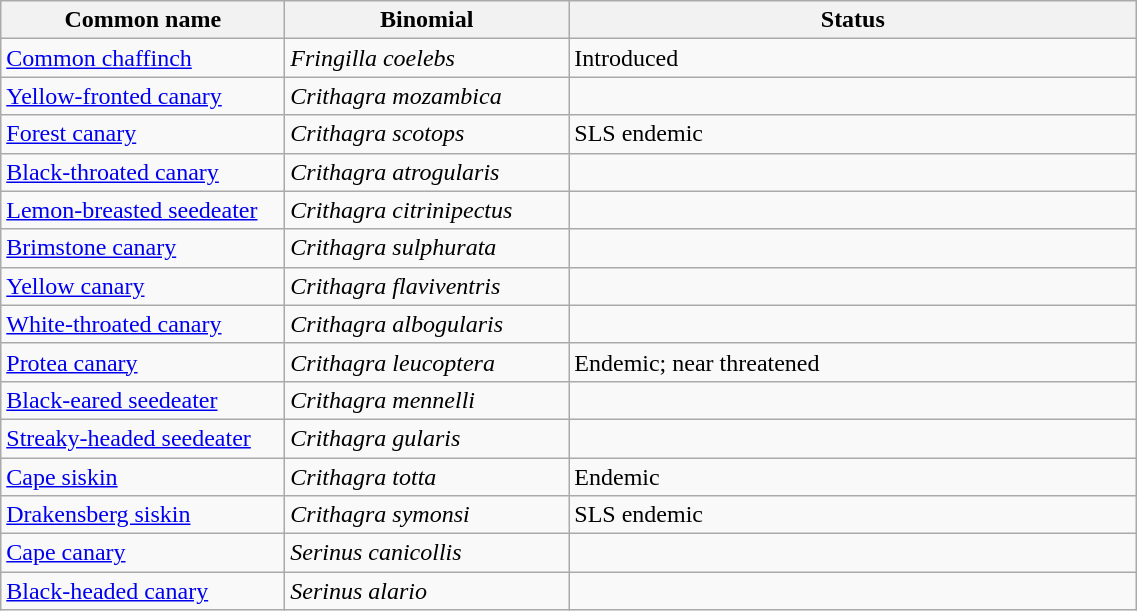<table width=60% class="wikitable">
<tr>
<th width=25%>Common name</th>
<th width=25%>Binomial</th>
<th width=50%>Status</th>
</tr>
<tr>
<td><a href='#'>Common chaffinch</a></td>
<td><em>Fringilla coelebs</em></td>
<td>Introduced</td>
</tr>
<tr>
<td><a href='#'>Yellow-fronted canary</a></td>
<td><em>Crithagra mozambica</em></td>
<td></td>
</tr>
<tr>
<td><a href='#'>Forest canary</a></td>
<td><em>Crithagra scotops</em></td>
<td>SLS endemic</td>
</tr>
<tr>
<td><a href='#'>Black-throated canary</a></td>
<td><em>Crithagra atrogularis</em></td>
<td></td>
</tr>
<tr>
<td><a href='#'>Lemon-breasted seedeater</a></td>
<td><em>Crithagra citrinipectus</em></td>
<td></td>
</tr>
<tr>
<td><a href='#'>Brimstone canary</a></td>
<td><em>Crithagra sulphurata</em></td>
<td></td>
</tr>
<tr>
<td><a href='#'>Yellow canary</a></td>
<td><em>Crithagra flaviventris</em></td>
<td></td>
</tr>
<tr>
<td><a href='#'>White-throated canary</a></td>
<td><em>Crithagra albogularis</em></td>
<td></td>
</tr>
<tr>
<td><a href='#'>Protea canary</a></td>
<td><em>Crithagra leucoptera</em></td>
<td>Endemic; near threatened</td>
</tr>
<tr>
<td><a href='#'>Black-eared seedeater</a></td>
<td><em>Crithagra mennelli</em></td>
<td></td>
</tr>
<tr>
<td><a href='#'>Streaky-headed seedeater</a></td>
<td><em>Crithagra gularis</em></td>
<td></td>
</tr>
<tr>
<td><a href='#'>Cape siskin</a></td>
<td><em>Crithagra totta</em></td>
<td>Endemic</td>
</tr>
<tr>
<td><a href='#'>Drakensberg siskin</a></td>
<td><em>Crithagra symonsi</em></td>
<td>SLS endemic</td>
</tr>
<tr>
<td><a href='#'>Cape canary</a></td>
<td><em>Serinus canicollis</em></td>
<td></td>
</tr>
<tr>
<td><a href='#'>Black-headed canary</a></td>
<td><em>Serinus alario</em></td>
<td></td>
</tr>
</table>
